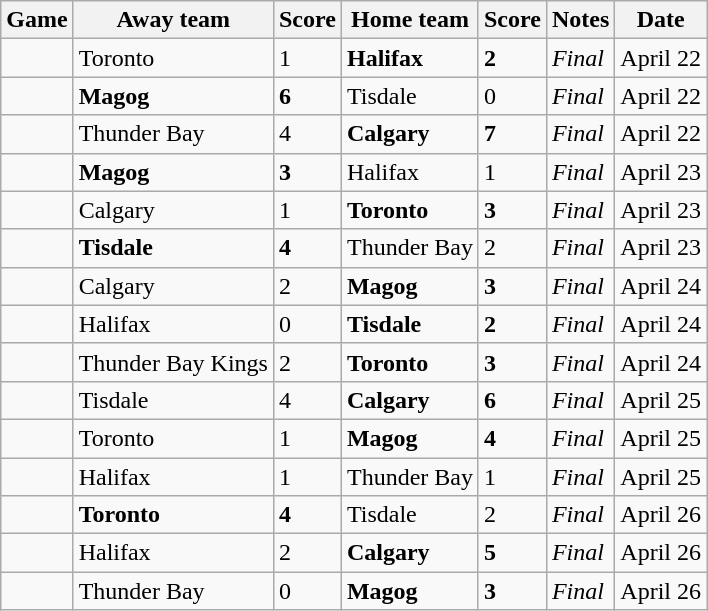<table class="wikitable">
<tr>
<th>Game</th>
<th>Away team</th>
<th>Score</th>
<th>Home team</th>
<th>Score</th>
<th>Notes</th>
<th>Date</th>
</tr>
<tr>
<td></td>
<td>Toronto</td>
<td>1</td>
<td><strong>Halifax</strong></td>
<td><strong>2</strong></td>
<td><em>Final</em></td>
<td>April 22</td>
</tr>
<tr>
<td></td>
<td><strong>Magog</strong></td>
<td><strong>6</strong></td>
<td>Tisdale</td>
<td>0</td>
<td><em>Final</em></td>
<td>April 22</td>
</tr>
<tr>
<td></td>
<td>Thunder Bay</td>
<td>4</td>
<td><strong>Calgary</strong></td>
<td><strong>7</strong></td>
<td><em>Final</em></td>
<td>April 22</td>
</tr>
<tr>
<td></td>
<td><strong>Magog</strong></td>
<td><strong>3</strong></td>
<td>Halifax</td>
<td>1</td>
<td><em>Final</em></td>
<td>April 23</td>
</tr>
<tr>
<td></td>
<td>Calgary</td>
<td>1</td>
<td><strong>Toronto</strong></td>
<td><strong>3</strong></td>
<td><em>Final</em></td>
<td>April 23</td>
</tr>
<tr>
<td></td>
<td><strong>Tisdale</strong></td>
<td><strong>4</strong></td>
<td>Thunder Bay</td>
<td>2</td>
<td><em>Final</em></td>
<td>April 23</td>
</tr>
<tr>
<td></td>
<td>Calgary</td>
<td>2</td>
<td><strong>Magog</strong></td>
<td><strong>3</strong></td>
<td><em>Final</em></td>
<td>April 24</td>
</tr>
<tr>
<td></td>
<td>Halifax</td>
<td>0</td>
<td><strong>Tisdale</strong></td>
<td><strong>2</strong></td>
<td><em>Final</em></td>
<td>April 24</td>
</tr>
<tr>
<td></td>
<td>Thunder Bay Kings</td>
<td>2</td>
<td><strong>Toronto</strong></td>
<td><strong>3</strong></td>
<td><em>Final</em></td>
<td>April 24</td>
</tr>
<tr>
<td></td>
<td>Tisdale</td>
<td>4</td>
<td><strong>Calgary</strong></td>
<td><strong>6</strong></td>
<td><em>Final</em></td>
<td>April 25</td>
</tr>
<tr>
<td></td>
<td>Toronto</td>
<td>1</td>
<td><strong>Magog</strong></td>
<td><strong>4</strong></td>
<td><em>Final</em></td>
<td>April 25</td>
</tr>
<tr>
<td></td>
<td>Halifax</td>
<td>1</td>
<td>Thunder Bay</td>
<td>1</td>
<td><em>Final</em></td>
<td>April 25</td>
</tr>
<tr>
<td></td>
<td><strong>Toronto</strong></td>
<td><strong>4</strong></td>
<td>Tisdale</td>
<td>2</td>
<td><em>Final</em></td>
<td>April 26</td>
</tr>
<tr>
<td></td>
<td>Halifax</td>
<td>2</td>
<td><strong>Calgary</strong></td>
<td><strong>5</strong></td>
<td><em>Final</em></td>
<td>April 26</td>
</tr>
<tr>
<td></td>
<td>Thunder Bay</td>
<td>0</td>
<td><strong>Magog</strong></td>
<td><strong>3</strong></td>
<td><em>Final</em></td>
<td>April 26</td>
</tr>
</table>
